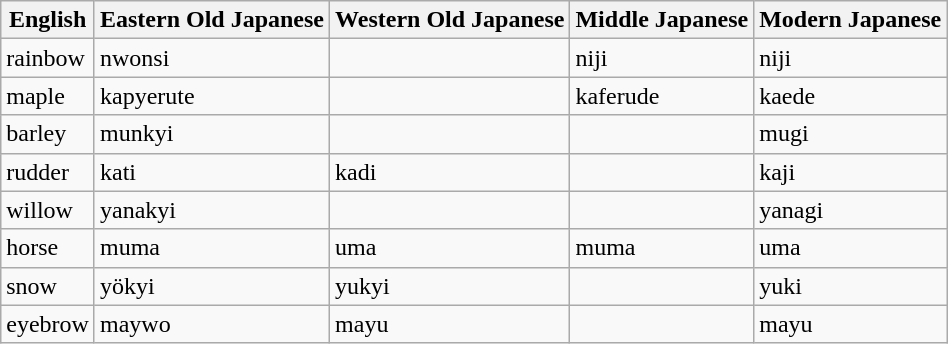<table class="wikitable">
<tr>
<th>English</th>
<th>Eastern Old Japanese</th>
<th>Western Old Japanese</th>
<th>Middle Japanese</th>
<th>Modern Japanese</th>
</tr>
<tr>
<td>rainbow</td>
<td>nwonsi</td>
<td></td>
<td>niji</td>
<td>niji</td>
</tr>
<tr>
<td>maple</td>
<td>kapyerute</td>
<td></td>
<td>kaferude</td>
<td>kaede</td>
</tr>
<tr>
<td>barley</td>
<td>munkyi</td>
<td></td>
<td></td>
<td>mugi</td>
</tr>
<tr>
<td>rudder</td>
<td>kati</td>
<td>kadi</td>
<td></td>
<td>kaji</td>
</tr>
<tr>
<td>willow</td>
<td>yanakyi</td>
<td></td>
<td></td>
<td>yanagi</td>
</tr>
<tr>
<td>horse</td>
<td>muma</td>
<td>uma</td>
<td>muma</td>
<td>uma</td>
</tr>
<tr>
<td>snow</td>
<td>yökyi</td>
<td>yukyi</td>
<td></td>
<td>yuki</td>
</tr>
<tr>
<td>eyebrow</td>
<td>maywo</td>
<td>mayu</td>
<td></td>
<td>mayu</td>
</tr>
</table>
